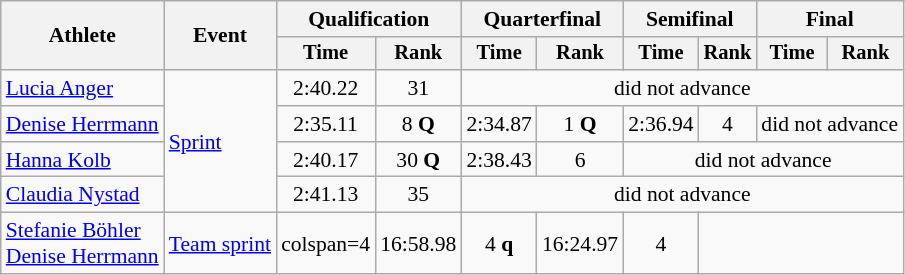<table class="wikitable" style="font-size:90%">
<tr>
<th rowspan="2">Athlete</th>
<th rowspan="2">Event</th>
<th colspan="2">Qualification</th>
<th colspan="2">Quarterfinal</th>
<th colspan="2">Semifinal</th>
<th colspan="2">Final</th>
</tr>
<tr style="font-size:95%">
<th>Time</th>
<th>Rank</th>
<th>Time</th>
<th>Rank</th>
<th>Time</th>
<th>Rank</th>
<th>Time</th>
<th>Rank</th>
</tr>
<tr align=center>
<td align=left><a href='#'>Lucia Anger</a></td>
<td align=left rowspan=4><a href='#'>Sprint</a></td>
<td>2:40.22</td>
<td>31</td>
<td colspan=6>did not advance</td>
</tr>
<tr align=center>
<td align=left><a href='#'>Denise Herrmann</a></td>
<td>2:35.11</td>
<td>8 <strong>Q</strong></td>
<td>2:34.87</td>
<td>1 <strong>Q</strong></td>
<td>2:36.94</td>
<td>4</td>
<td colspan=2>did not advance</td>
</tr>
<tr align=center>
<td align=left><a href='#'>Hanna Kolb</a></td>
<td>2:40.17</td>
<td>30 <strong>Q</strong></td>
<td>2:38.43</td>
<td>6</td>
<td colspan=4>did not advance</td>
</tr>
<tr align=center>
<td align=left><a href='#'>Claudia Nystad</a></td>
<td>2:41.13</td>
<td>35</td>
<td colspan=6>did not advance</td>
</tr>
<tr align=center>
<td align=left><a href='#'>Stefanie Böhler</a><br><a href='#'>Denise Herrmann</a></td>
<td align=left><a href='#'>Team sprint</a></td>
<td>colspan=4 </td>
<td>16:58.98</td>
<td>4 <strong>q</strong></td>
<td>16:24.97</td>
<td>4</td>
</tr>
</table>
